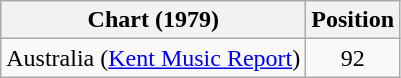<table class="wikitable">
<tr>
<th>Chart (1979)</th>
<th>Position</th>
</tr>
<tr>
<td>Australia (<a href='#'>Kent Music Report</a>)</td>
<td align="center">92</td>
</tr>
</table>
